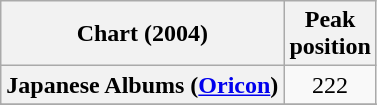<table class="wikitable sortable plainrowheaders" style="text-align:center">
<tr>
<th scope="col">Chart (2004)</th>
<th scope="col">Peak<br>position</th>
</tr>
<tr>
<th scope="row">Japanese Albums (<a href='#'>Oricon</a>)</th>
<td>222</td>
</tr>
<tr>
</tr>
<tr>
</tr>
<tr>
</tr>
<tr>
</tr>
</table>
